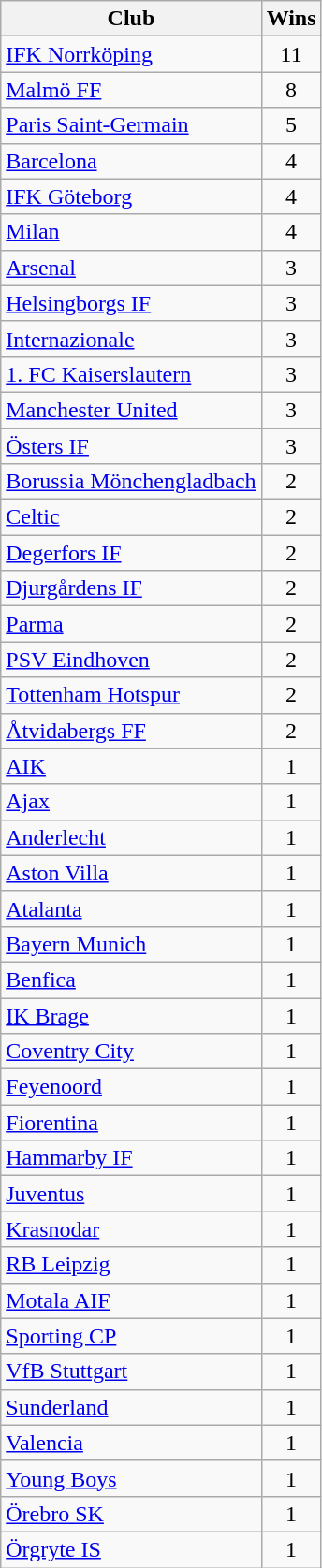<table class="sortable wikitable">
<tr>
<th>Club</th>
<th>Wins</th>
</tr>
<tr>
<td> <a href='#'>IFK Norrköping</a></td>
<td align=center>11</td>
</tr>
<tr>
<td> <a href='#'>Malmö FF</a></td>
<td align=center>8</td>
</tr>
<tr>
<td> <a href='#'>Paris Saint-Germain</a></td>
<td align=center>5</td>
</tr>
<tr>
<td> <a href='#'>Barcelona</a></td>
<td align=center>4</td>
</tr>
<tr>
<td> <a href='#'>IFK Göteborg</a></td>
<td align=center>4</td>
</tr>
<tr>
<td> <a href='#'>Milan</a></td>
<td align=center>4</td>
</tr>
<tr>
<td> <a href='#'>Arsenal</a></td>
<td align=center>3</td>
</tr>
<tr>
<td> <a href='#'>Helsingborgs IF</a></td>
<td align=center>3</td>
</tr>
<tr>
<td> <a href='#'>Internazionale</a></td>
<td align=center>3</td>
</tr>
<tr>
<td> <a href='#'>1. FC Kaiserslautern</a></td>
<td align=center>3</td>
</tr>
<tr>
<td> <a href='#'>Manchester United</a></td>
<td align=center>3</td>
</tr>
<tr>
<td> <a href='#'>Östers IF</a></td>
<td align=center>3</td>
</tr>
<tr>
<td> <a href='#'>Borussia Mönchengladbach</a></td>
<td align=center>2</td>
</tr>
<tr>
<td> <a href='#'>Celtic</a></td>
<td align=center>2</td>
</tr>
<tr>
<td> <a href='#'>Degerfors IF</a></td>
<td align=center>2</td>
</tr>
<tr>
<td> <a href='#'>Djurgårdens IF</a></td>
<td align=center>2</td>
</tr>
<tr>
<td> <a href='#'>Parma</a></td>
<td align=center>2</td>
</tr>
<tr>
<td> <a href='#'>PSV Eindhoven</a></td>
<td align=center>2</td>
</tr>
<tr>
<td> <a href='#'>Tottenham Hotspur</a></td>
<td align=center>2</td>
</tr>
<tr>
<td> <a href='#'>Åtvidabergs FF</a></td>
<td align=center>2</td>
</tr>
<tr>
<td> <a href='#'>AIK</a></td>
<td align=center>1</td>
</tr>
<tr>
<td> <a href='#'>Ajax</a></td>
<td align=center>1</td>
</tr>
<tr>
<td> <a href='#'>Anderlecht</a></td>
<td align=center>1</td>
</tr>
<tr>
<td> <a href='#'>Aston Villa</a></td>
<td align=center>1</td>
</tr>
<tr>
<td> <a href='#'>Atalanta</a></td>
<td align=center>1</td>
</tr>
<tr>
<td> <a href='#'>Bayern Munich</a></td>
<td align=center>1</td>
</tr>
<tr>
<td> <a href='#'>Benfica</a></td>
<td align=center>1</td>
</tr>
<tr>
<td> <a href='#'>IK Brage</a></td>
<td align=center>1</td>
</tr>
<tr>
<td> <a href='#'>Coventry City</a></td>
<td align=center>1</td>
</tr>
<tr>
<td> <a href='#'>Feyenoord</a></td>
<td align=center>1</td>
</tr>
<tr>
<td> <a href='#'>Fiorentina</a></td>
<td align=center>1</td>
</tr>
<tr>
<td> <a href='#'>Hammarby IF</a></td>
<td align=center>1</td>
</tr>
<tr>
<td> <a href='#'>Juventus</a></td>
<td align="center">1</td>
</tr>
<tr>
<td> <a href='#'>Krasnodar</a></td>
<td align=center>1</td>
</tr>
<tr>
<td> <a href='#'>RB Leipzig</a></td>
<td align=center>1</td>
</tr>
<tr>
<td> <a href='#'>Motala AIF</a></td>
<td align=center>1</td>
</tr>
<tr>
<td> <a href='#'>Sporting CP</a></td>
<td align=center>1</td>
</tr>
<tr>
<td> <a href='#'>VfB Stuttgart</a></td>
<td align=center>1</td>
</tr>
<tr>
<td> <a href='#'>Sunderland</a></td>
<td align=center>1</td>
</tr>
<tr>
<td> <a href='#'>Valencia</a></td>
<td align=center>1</td>
</tr>
<tr>
<td> <a href='#'>Young Boys</a></td>
<td align=center>1</td>
</tr>
<tr>
<td> <a href='#'>Örebro SK</a></td>
<td align=center>1</td>
</tr>
<tr>
<td> <a href='#'>Örgryte IS</a></td>
<td align=center>1</td>
</tr>
</table>
